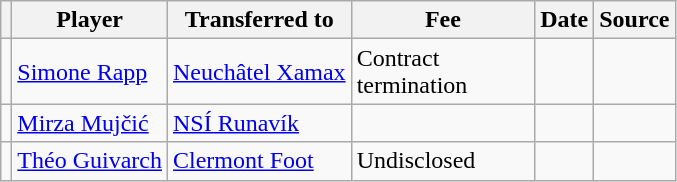<table class="wikitable plainrowheaders sortable">
<tr>
<th></th>
<th scope="col">Player</th>
<th>Transferred to</th>
<th style="width: 115px;">Fee</th>
<th scope="col">Date</th>
<th scope="col">Source</th>
</tr>
<tr>
<td align="center"></td>
<td> <a href='#'>Simone Rapp</a></td>
<td> <a href='#'>Neuchâtel Xamax</a></td>
<td>Contract termination</td>
<td></td>
<td></td>
</tr>
<tr>
<td align="center"></td>
<td> <a href='#'>Mirza Mujčić</a></td>
<td> <a href='#'>NSÍ Runavík</a></td>
<td></td>
<td></td>
<td></td>
</tr>
<tr>
<td align="center"></td>
<td> <a href='#'>Théo Guivarch</a></td>
<td> <a href='#'>Clermont Foot</a></td>
<td>Undisclosed</td>
<td></td>
<td></td>
</tr>
</table>
